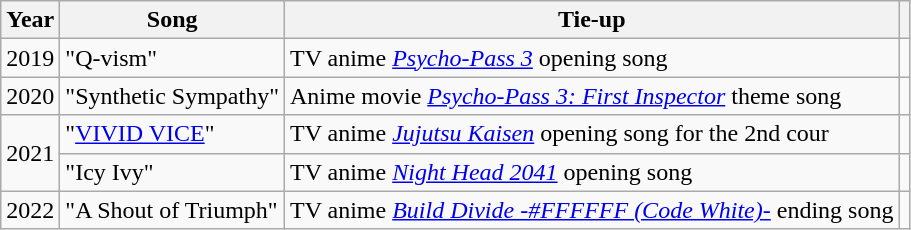<table class="wikitable">
<tr>
<th>Year</th>
<th>Song</th>
<th>Tie-up</th>
<th></th>
</tr>
<tr>
<td>2019</td>
<td>"Q-vism"</td>
<td>TV anime <em><a href='#'>Psycho-Pass 3</a></em> opening song</td>
<td></td>
</tr>
<tr>
<td>2020</td>
<td>"Synthetic Sympathy"</td>
<td>Anime movie <em><a href='#'>Psycho-Pass 3: First Inspector</a></em> theme song</td>
<td></td>
</tr>
<tr>
<td rowspan="2">2021</td>
<td>"<a href='#'>VIVID VICE</a>"</td>
<td>TV anime <em><a href='#'>Jujutsu Kaisen</a></em> opening song for the 2nd cour</td>
<td></td>
</tr>
<tr>
<td>"Icy Ivy"</td>
<td>TV anime <em><a href='#'>Night Head 2041</a></em> opening song</td>
<td></td>
</tr>
<tr>
<td>2022</td>
<td>"A Shout of Triumph"</td>
<td>TV anime <em><a href='#'>Build Divide -#FFFFFF (Code White)-</a></em> ending song</td>
<td></td>
</tr>
</table>
